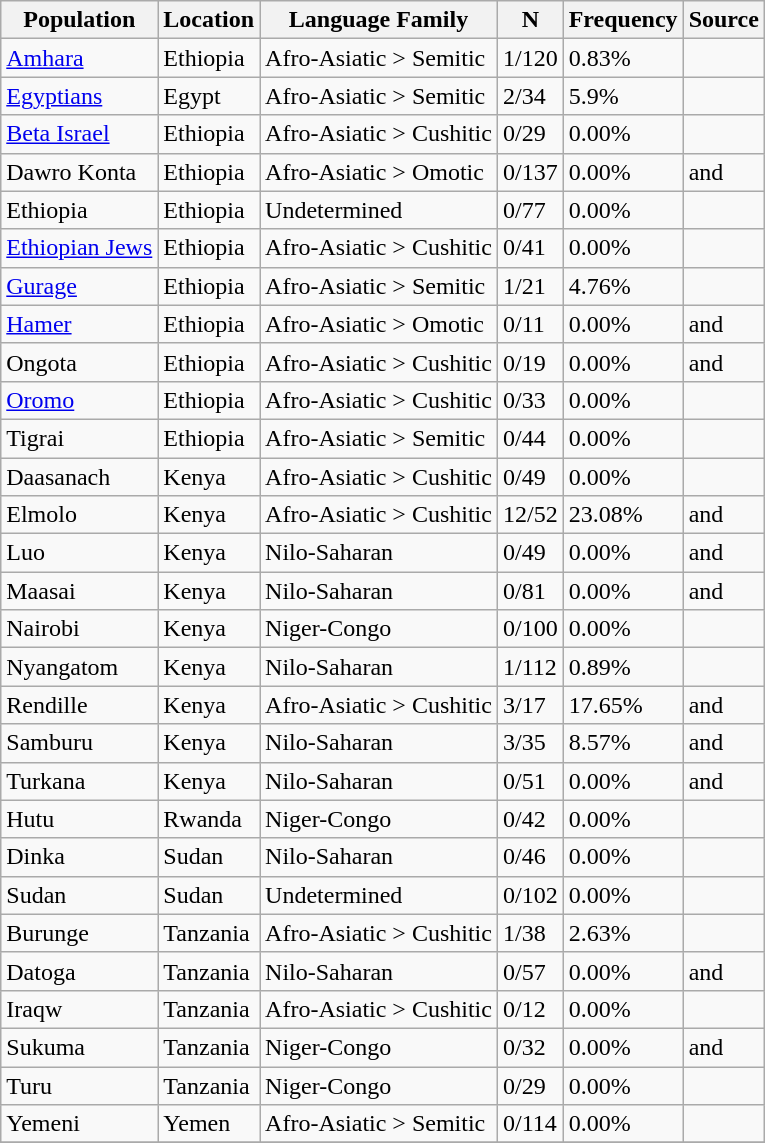<table class="wikitable sortable">
<tr>
<th scope="col">Population</th>
<th scope="col">Location</th>
<th scope="col">Language Family</th>
<th scope="col">N</th>
<th scope="col">Frequency</th>
<th scope="col">Source</th>
</tr>
<tr>
<td><a href='#'>Amhara</a></td>
<td>Ethiopia</td>
<td>Afro-Asiatic > Semitic</td>
<td>1/120</td>
<td>0.83%</td>
<td></td>
</tr>
<tr>
<td><a href='#'>Egyptians</a></td>
<td>Egypt</td>
<td>Afro-Asiatic > Semitic</td>
<td>2/34</td>
<td>5.9%</td>
<td></td>
</tr>
<tr>
<td><a href='#'>Beta Israel</a></td>
<td>Ethiopia</td>
<td>Afro-Asiatic > Cushitic</td>
<td>0/29</td>
<td>0.00%</td>
<td></td>
</tr>
<tr>
<td>Dawro Konta</td>
<td>Ethiopia</td>
<td>Afro-Asiatic > Omotic</td>
<td>0/137</td>
<td>0.00%</td>
<td> and </td>
</tr>
<tr>
<td>Ethiopia</td>
<td>Ethiopia</td>
<td>Undetermined</td>
<td>0/77</td>
<td>0.00%</td>
<td></td>
</tr>
<tr>
<td><a href='#'>Ethiopian Jews</a></td>
<td>Ethiopia</td>
<td>Afro-Asiatic > Cushitic</td>
<td>0/41</td>
<td>0.00%</td>
<td></td>
</tr>
<tr>
<td><a href='#'>Gurage</a></td>
<td>Ethiopia</td>
<td>Afro-Asiatic > Semitic</td>
<td>1/21</td>
<td>4.76%</td>
<td></td>
</tr>
<tr>
<td><a href='#'>Hamer</a></td>
<td>Ethiopia</td>
<td>Afro-Asiatic > Omotic</td>
<td>0/11</td>
<td>0.00%</td>
<td> and </td>
</tr>
<tr>
<td>Ongota</td>
<td>Ethiopia</td>
<td>Afro-Asiatic > Cushitic</td>
<td>0/19</td>
<td>0.00%</td>
<td> and </td>
</tr>
<tr>
<td><a href='#'>Oromo</a></td>
<td>Ethiopia</td>
<td>Afro-Asiatic > Cushitic</td>
<td>0/33</td>
<td>0.00%</td>
<td></td>
</tr>
<tr>
<td>Tigrai</td>
<td>Ethiopia</td>
<td>Afro-Asiatic > Semitic</td>
<td>0/44</td>
<td>0.00%</td>
<td></td>
</tr>
<tr>
<td>Daasanach</td>
<td>Kenya</td>
<td>Afro-Asiatic > Cushitic</td>
<td>0/49</td>
<td>0.00%</td>
<td></td>
</tr>
<tr>
<td>Elmolo</td>
<td>Kenya</td>
<td>Afro-Asiatic > Cushitic</td>
<td>12/52</td>
<td>23.08%</td>
<td> and </td>
</tr>
<tr>
<td>Luo</td>
<td>Kenya</td>
<td>Nilo-Saharan</td>
<td>0/49</td>
<td>0.00%</td>
<td> and </td>
</tr>
<tr>
<td>Maasai</td>
<td>Kenya</td>
<td>Nilo-Saharan</td>
<td>0/81</td>
<td>0.00%</td>
<td> and </td>
</tr>
<tr>
<td>Nairobi</td>
<td>Kenya</td>
<td>Niger-Congo</td>
<td>0/100</td>
<td>0.00%</td>
<td></td>
</tr>
<tr>
<td>Nyangatom</td>
<td>Kenya</td>
<td>Nilo-Saharan</td>
<td>1/112</td>
<td>0.89%</td>
<td></td>
</tr>
<tr>
<td>Rendille</td>
<td>Kenya</td>
<td>Afro-Asiatic > Cushitic</td>
<td>3/17</td>
<td>17.65%</td>
<td> and </td>
</tr>
<tr>
<td>Samburu</td>
<td>Kenya</td>
<td>Nilo-Saharan</td>
<td>3/35</td>
<td>8.57%</td>
<td> and </td>
</tr>
<tr>
<td>Turkana</td>
<td>Kenya</td>
<td>Nilo-Saharan</td>
<td>0/51</td>
<td>0.00%</td>
<td> and </td>
</tr>
<tr>
<td>Hutu</td>
<td>Rwanda</td>
<td>Niger-Congo</td>
<td>0/42</td>
<td>0.00%</td>
<td></td>
</tr>
<tr>
<td>Dinka</td>
<td>Sudan</td>
<td>Nilo-Saharan</td>
<td>0/46</td>
<td>0.00%</td>
<td></td>
</tr>
<tr>
<td>Sudan</td>
<td>Sudan</td>
<td>Undetermined</td>
<td>0/102</td>
<td>0.00%</td>
<td></td>
</tr>
<tr>
<td>Burunge</td>
<td>Tanzania</td>
<td>Afro-Asiatic > Cushitic</td>
<td>1/38</td>
<td>2.63%</td>
<td></td>
</tr>
<tr>
<td>Datoga</td>
<td>Tanzania</td>
<td>Nilo-Saharan</td>
<td>0/57</td>
<td>0.00%</td>
<td> and </td>
</tr>
<tr>
<td>Iraqw</td>
<td>Tanzania</td>
<td>Afro-Asiatic > Cushitic</td>
<td>0/12</td>
<td>0.00%</td>
<td></td>
</tr>
<tr>
<td>Sukuma</td>
<td>Tanzania</td>
<td>Niger-Congo</td>
<td>0/32</td>
<td>0.00%</td>
<td> and </td>
</tr>
<tr>
<td>Turu</td>
<td>Tanzania</td>
<td>Niger-Congo</td>
<td>0/29</td>
<td>0.00%</td>
<td></td>
</tr>
<tr>
<td>Yemeni</td>
<td>Yemen</td>
<td>Afro-Asiatic > Semitic</td>
<td>0/114</td>
<td>0.00%</td>
<td></td>
</tr>
<tr>
</tr>
</table>
